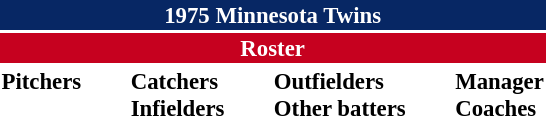<table class="toccolours" style="font-size: 95%;">
<tr>
<th colspan="10" style="background-color: #072764; color: white; text-align: center;">1975 Minnesota Twins</th>
</tr>
<tr>
<td colspan="10" style="background-color: #c6011f; color: white; text-align: center;"><strong>Roster</strong></td>
</tr>
<tr>
<td valign="top"><strong>Pitchers</strong><br>











</td>
<td width="25px"></td>
<td valign="top"><strong>Catchers</strong><br>


<strong>Infielders</strong>









</td>
<td width="25px"></td>
<td valign="top"><strong>Outfielders</strong><br>







<strong>Other batters</strong>
</td>
<td width="25px"></td>
<td valign="top"><strong>Manager</strong><br>
<strong>Coaches</strong>


</td>
</tr>
<tr>
</tr>
</table>
